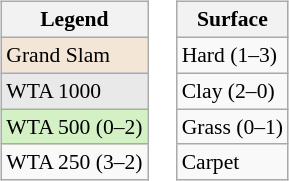<table>
<tr valign=top>
<td><br><table class="wikitable" style=font-size:90%>
<tr>
<th>Legend</th>
</tr>
<tr>
<td style="background:#f3e6d7;">Grand Slam</td>
</tr>
<tr>
<td style="background:#e9e9e9;">WTA 1000</td>
</tr>
<tr>
<td style="background:#d4f1c5;">WTA 500 (0–2)</td>
</tr>
<tr>
<td>WTA 250 (3–2)</td>
</tr>
</table>
</td>
<td><br><table class="wikitable" style=font-size:90%>
<tr>
<th>Surface</th>
</tr>
<tr>
<td>Hard (1–3)</td>
</tr>
<tr>
<td>Clay (2–0)</td>
</tr>
<tr>
<td>Grass (0–1)</td>
</tr>
<tr>
<td>Carpet</td>
</tr>
</table>
</td>
</tr>
</table>
